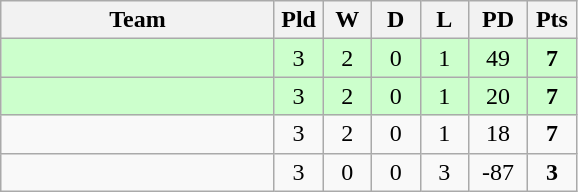<table class="wikitable" style="text-align:center">
<tr>
<th width=175>Team</th>
<th width=25 abbr="Played">Pld</th>
<th width=25 abbr="Won">W</th>
<th width=25 abbr="Drawn">D</th>
<th width=25 abbr="Lost">L</th>
<th width=32 abbr="Points difference">PD</th>
<th width=25 abbr="Points">Pts</th>
</tr>
<tr style="background:#cfc">
<td align=left></td>
<td>3</td>
<td>2</td>
<td>0</td>
<td>1</td>
<td>49</td>
<td><strong>7</strong></td>
</tr>
<tr style="background:#cfc">
<td align=left></td>
<td>3</td>
<td>2</td>
<td>0</td>
<td>1</td>
<td>20</td>
<td><strong>7</strong></td>
</tr>
<tr>
<td align=left></td>
<td>3</td>
<td>2</td>
<td>0</td>
<td>1</td>
<td>18</td>
<td><strong>7</strong></td>
</tr>
<tr>
<td align=left></td>
<td>3</td>
<td>0</td>
<td>0</td>
<td>3</td>
<td>-87</td>
<td><strong>3</strong></td>
</tr>
</table>
